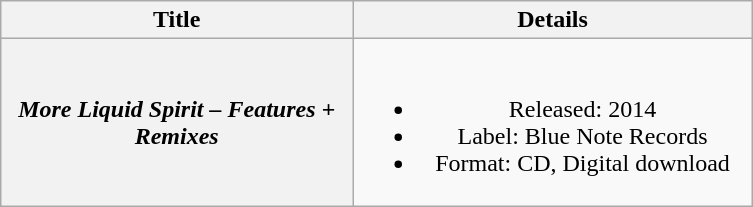<table class="wikitable plainrowheaders" style="text-align:center;">
<tr>
<th scope="col" style="width:14.2em;">Title</th>
<th scope="col" style="width:16.2em;">Details</th>
</tr>
<tr>
<th scope="row"><em>More Liquid Spirit – Features + Remixes</em></th>
<td><br><ul><li>Released: 2014</li><li>Label: Blue Note Records</li><li>Format: CD, Digital download</li></ul></td>
</tr>
</table>
